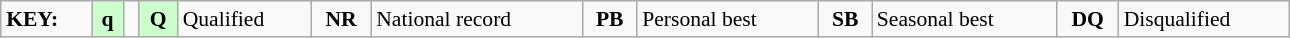<table class="wikitable" style="margin:0.5em auto; font-size:90%;position:relative;" width=68%>
<tr>
<td><strong>KEY:</strong></td>
<td bgcolor=ccffcc align=center><strong>q</strong></td>
<td></td>
<td bgcolor=ccffcc align=center><strong>Q</strong></td>
<td>Qualified</td>
<td align=center><strong>NR</strong></td>
<td>National record</td>
<td align=center><strong>PB</strong></td>
<td>Personal best</td>
<td align=center><strong>SB</strong></td>
<td>Seasonal best</td>
<td align=center><strong>DQ</strong></td>
<td>Disqualified</td>
</tr>
</table>
